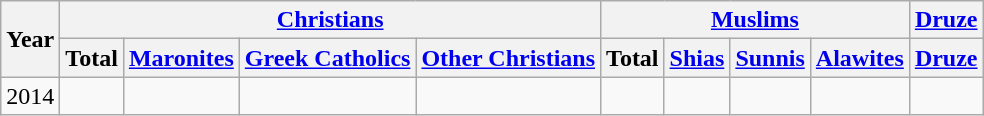<table class="wikitable">
<tr>
<th rowspan="2">Year</th>
<th colspan="4"><a href='#'>Christians</a></th>
<th colspan="4"><a href='#'>Muslims</a></th>
<th colspan="1"><a href='#'>Druze</a></th>
</tr>
<tr>
<th>Total</th>
<th><a href='#'>Maronites</a></th>
<th><a href='#'>Greek Catholics</a></th>
<th><a href='#'>Other Christians</a></th>
<th>Total</th>
<th><a href='#'>Shias</a></th>
<th><a href='#'>Sunnis</a></th>
<th><a href='#'>Alawites</a></th>
<th><a href='#'>Druze</a></th>
</tr>
<tr>
<td>2014</td>
<td></td>
<td></td>
<td></td>
<td></td>
<td></td>
<td></td>
<td></td>
<td></td>
<td></td>
</tr>
</table>
